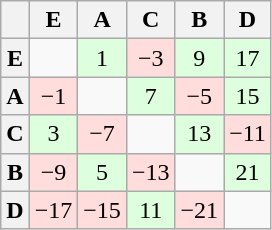<table class="wikitable" style="text-align:center">
<tr>
<th></th>
<th>E</th>
<th>A</th>
<th>C</th>
<th>B</th>
<th>D</th>
</tr>
<tr>
<th>E</th>
<td></td>
<td style="background:#dfd;">1</td>
<td style="background:#fdd;">−3</td>
<td style="background:#dfd;">9</td>
<td style="background:#dfd;">17</td>
</tr>
<tr>
<th>A</th>
<td style="background:#fdd;">−1</td>
<td></td>
<td style="background:#dfd;">7</td>
<td style="background:#fdd;">−5</td>
<td style="background:#dfd;">15</td>
</tr>
<tr>
<th>C</th>
<td style="background:#dfd;">3</td>
<td style="background:#fdd;">−7</td>
<td></td>
<td style="background:#dfd;">13</td>
<td style="background:#fdd;">−11</td>
</tr>
<tr>
<th>B</th>
<td style="background:#fdd;">−9</td>
<td style="background:#dfd;">5</td>
<td style="background:#fdd;">−13</td>
<td></td>
<td style="background:#dfd;">21</td>
</tr>
<tr>
<th>D</th>
<td style="background:#fdd;">−17</td>
<td style="background:#fdd;">−15</td>
<td style="background:#dfd;">11</td>
<td style="background:#fdd;">−21</td>
<td></td>
</tr>
</table>
